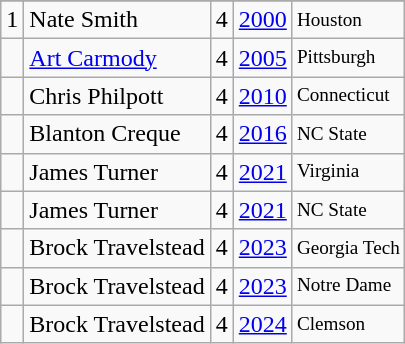<table class="wikitable">
<tr>
</tr>
<tr>
<td>1</td>
<td>Nate Smith</td>
<td>4</td>
<td><a href='#'>2000</a></td>
<td style="font-size:80%;">Houston</td>
</tr>
<tr>
<td></td>
<td><a href='#'>Art Carmody</a></td>
<td>4</td>
<td><a href='#'>2005</a></td>
<td style="font-size:80%;">Pittsburgh</td>
</tr>
<tr>
<td></td>
<td>Chris Philpott</td>
<td>4</td>
<td><a href='#'>2010</a></td>
<td style="font-size:80%;">Connecticut</td>
</tr>
<tr>
<td></td>
<td>Blanton Creque</td>
<td>4</td>
<td><a href='#'>2016</a></td>
<td style="font-size:80%;">NC State</td>
</tr>
<tr>
<td></td>
<td>James Turner</td>
<td>4</td>
<td><a href='#'>2021</a></td>
<td style="font-size:80%;">Virginia</td>
</tr>
<tr>
<td></td>
<td>James Turner</td>
<td>4</td>
<td><a href='#'>2021</a></td>
<td style="font-size:80%;">NC State</td>
</tr>
<tr>
<td></td>
<td>Brock Travelstead</td>
<td>4</td>
<td><a href='#'>2023</a></td>
<td style="font-size:80%;">Georgia Tech</td>
</tr>
<tr>
<td></td>
<td>Brock Travelstead</td>
<td>4</td>
<td><a href='#'>2023</a></td>
<td style="font-size:80%;">Notre Dame</td>
</tr>
<tr>
<td></td>
<td>Brock Travelstead</td>
<td>4</td>
<td><a href='#'>2024</a></td>
<td style="font-size:80%;">Clemson</td>
</tr>
</table>
